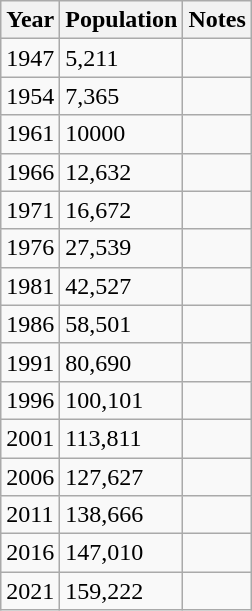<table class="wikitable">
<tr>
<th>Year</th>
<th>Population</th>
<th>Notes</th>
</tr>
<tr>
<td>1947</td>
<td>5,211</td>
<td></td>
</tr>
<tr>
<td>1954</td>
<td>7,365</td>
<td></td>
</tr>
<tr>
<td>1961</td>
<td>10000</td>
<td></td>
</tr>
<tr>
<td>1966</td>
<td>12,632</td>
<td></td>
</tr>
<tr>
<td>1971</td>
<td>16,672</td>
<td></td>
</tr>
<tr>
<td>1976</td>
<td>27,539</td>
<td></td>
</tr>
<tr>
<td>1981</td>
<td>42,527</td>
<td></td>
</tr>
<tr>
<td>1986</td>
<td>58,501</td>
<td></td>
</tr>
<tr>
<td>1991</td>
<td>80,690</td>
<td></td>
</tr>
<tr>
<td>1996</td>
<td>100,101</td>
<td></td>
</tr>
<tr>
<td>2001</td>
<td>113,811</td>
<td></td>
</tr>
<tr>
<td>2006</td>
<td>127,627</td>
<td></td>
</tr>
<tr>
<td>2011</td>
<td>138,666</td>
<td></td>
</tr>
<tr>
<td>2016</td>
<td>147,010</td>
<td></td>
</tr>
<tr>
<td>2021</td>
<td>159,222</td>
<td></td>
</tr>
</table>
